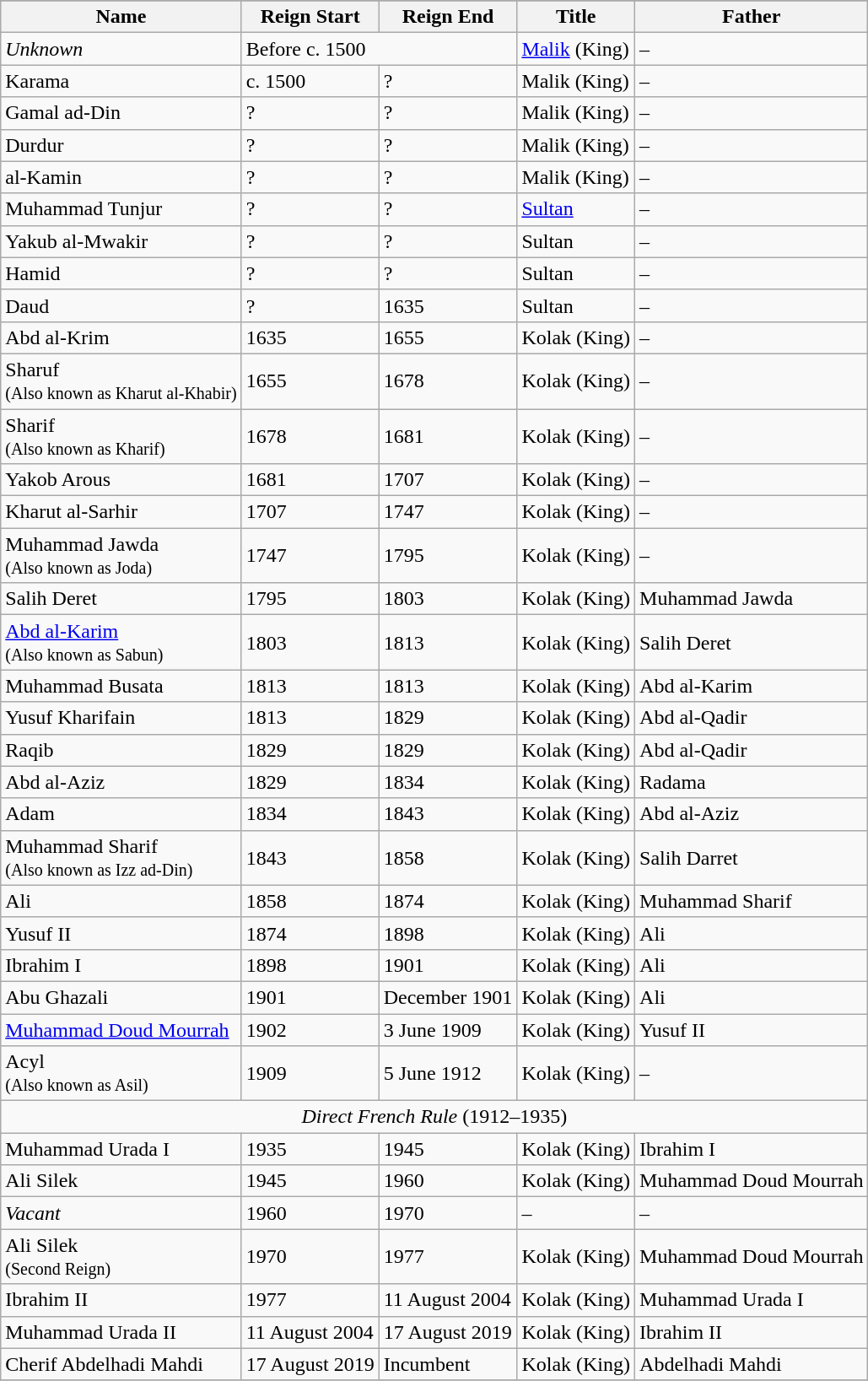<table class="wikitable">
<tr style="background:#cccccc">
</tr>
<tr>
<th>Name</th>
<th>Reign Start</th>
<th>Reign End</th>
<th>Title</th>
<th>Father</th>
</tr>
<tr>
<td><em>Unknown</em></td>
<td colspan="2">Before c. 1500</td>
<td><a href='#'>Malik</a> (King)</td>
<td>–</td>
</tr>
<tr>
<td>Karama</td>
<td>c. 1500</td>
<td>?</td>
<td>Malik (King)</td>
<td>–</td>
</tr>
<tr>
<td>Gamal ad-Din</td>
<td>?</td>
<td>?</td>
<td>Malik (King)</td>
<td>–</td>
</tr>
<tr>
<td>Durdur</td>
<td>?</td>
<td>?</td>
<td>Malik (King)</td>
<td>–</td>
</tr>
<tr>
<td>al-Kamin</td>
<td>?</td>
<td>?</td>
<td>Malik (King)</td>
<td>–</td>
</tr>
<tr>
<td>Muhammad Tunjur</td>
<td>?</td>
<td>?</td>
<td><a href='#'>Sultan</a></td>
<td>–</td>
</tr>
<tr>
<td>Yakub al-Mwakir</td>
<td>?</td>
<td>?</td>
<td>Sultan</td>
<td>–</td>
</tr>
<tr>
<td>Hamid</td>
<td>?</td>
<td>?</td>
<td>Sultan</td>
<td>–</td>
</tr>
<tr>
<td>Daud</td>
<td>?</td>
<td>1635</td>
<td>Sultan</td>
<td>–</td>
</tr>
<tr>
<td>Abd al-Krim</td>
<td>1635</td>
<td>1655</td>
<td>Kolak (King)</td>
<td>–</td>
</tr>
<tr>
<td>Sharuf<br><small>(Also known as Kharut al-Khabir)</small></td>
<td>1655</td>
<td>1678</td>
<td>Kolak (King)</td>
<td>–</td>
</tr>
<tr>
<td>Sharif<br><small>(Also known as Kharif)</small></td>
<td>1678</td>
<td>1681</td>
<td>Kolak (King)</td>
<td>–</td>
</tr>
<tr>
<td>Yakob Arous</td>
<td>1681</td>
<td>1707</td>
<td>Kolak (King)</td>
<td>–</td>
</tr>
<tr>
<td>Kharut al-Sarhir</td>
<td>1707</td>
<td>1747</td>
<td>Kolak (King)</td>
<td>–</td>
</tr>
<tr>
<td>Muhammad Jawda<br><small>(Also known as Joda)</small></td>
<td>1747</td>
<td>1795</td>
<td>Kolak (King)</td>
<td>–</td>
</tr>
<tr>
<td>Salih Deret</td>
<td>1795</td>
<td>1803</td>
<td>Kolak (King)</td>
<td>Muhammad Jawda</td>
</tr>
<tr>
<td><a href='#'>Abd al-Karim</a><br><small>(Also known as Sabun)</small></td>
<td>1803</td>
<td>1813</td>
<td>Kolak (King)</td>
<td>Salih Deret</td>
</tr>
<tr>
<td>Muhammad Busata<br></td>
<td>1813</td>
<td>1813</td>
<td>Kolak (King)</td>
<td>Abd al-Karim</td>
</tr>
<tr>
<td>Yusuf Kharifain</td>
<td>1813</td>
<td>1829</td>
<td>Kolak (King)</td>
<td>Abd al-Qadir</td>
</tr>
<tr>
<td>Raqib<br></td>
<td>1829</td>
<td>1829</td>
<td>Kolak (King)</td>
<td>Abd al-Qadir</td>
</tr>
<tr>
<td>Abd al-Aziz</td>
<td>1829</td>
<td>1834</td>
<td>Kolak (King)</td>
<td>Radama</td>
</tr>
<tr>
<td>Adam</td>
<td>1834</td>
<td>1843</td>
<td>Kolak (King)</td>
<td>Abd al-Aziz</td>
</tr>
<tr>
<td>Muhammad Sharif<br><small>(Also known as Izz ad-Din)</small></td>
<td>1843</td>
<td>1858</td>
<td>Kolak (King)</td>
<td>Salih Darret</td>
</tr>
<tr>
<td>Ali</td>
<td>1858</td>
<td>1874</td>
<td>Kolak (King)</td>
<td>Muhammad Sharif</td>
</tr>
<tr>
<td>Yusuf II</td>
<td>1874</td>
<td>1898</td>
<td>Kolak (King)</td>
<td>Ali</td>
</tr>
<tr>
<td>Ibrahim I</td>
<td>1898</td>
<td>1901</td>
<td>Kolak (King)</td>
<td>Ali</td>
</tr>
<tr>
<td>Abu Ghazali</td>
<td>1901</td>
<td>December 1901</td>
<td>Kolak (King)</td>
<td>Ali</td>
</tr>
<tr>
<td><a href='#'>Muhammad Doud Mourrah</a></td>
<td>1902</td>
<td>3 June 1909</td>
<td>Kolak (King)</td>
<td>Yusuf II</td>
</tr>
<tr>
<td>Acyl<br><small>(Also known as Asil)</small></td>
<td>1909</td>
<td>5 June 1912</td>
<td>Kolak (King)</td>
<td>–</td>
</tr>
<tr>
<td colspan="5" align="center"><em>Direct French Rule</em> (1912–1935)</td>
</tr>
<tr>
<td>Muhammad Urada I</td>
<td>1935</td>
<td>1945</td>
<td>Kolak (King)</td>
<td>Ibrahim I</td>
</tr>
<tr>
<td>Ali Silek</td>
<td>1945</td>
<td>1960</td>
<td>Kolak (King)</td>
<td>Muhammad Doud Mourrah</td>
</tr>
<tr>
<td><em>Vacant</em></td>
<td>1960</td>
<td>1970</td>
<td>–</td>
<td>–</td>
</tr>
<tr>
<td>Ali Silek<br><small>(Second Reign)</small></td>
<td>1970</td>
<td>1977</td>
<td>Kolak (King)</td>
<td>Muhammad Doud Mourrah</td>
</tr>
<tr>
<td>Ibrahim II</td>
<td>1977</td>
<td>11 August 2004</td>
<td>Kolak (King)</td>
<td>Muhammad Urada I</td>
</tr>
<tr>
<td>Muhammad Urada II</td>
<td>11 August 2004</td>
<td>17 August 2019</td>
<td>Kolak (King)</td>
<td>Ibrahim II</td>
</tr>
<tr>
<td>Cherif Abdelhadi Mahdi</td>
<td>17 August 2019</td>
<td>Incumbent</td>
<td>Kolak (King)</td>
<td>Abdelhadi Mahdi</td>
</tr>
<tr>
</tr>
</table>
